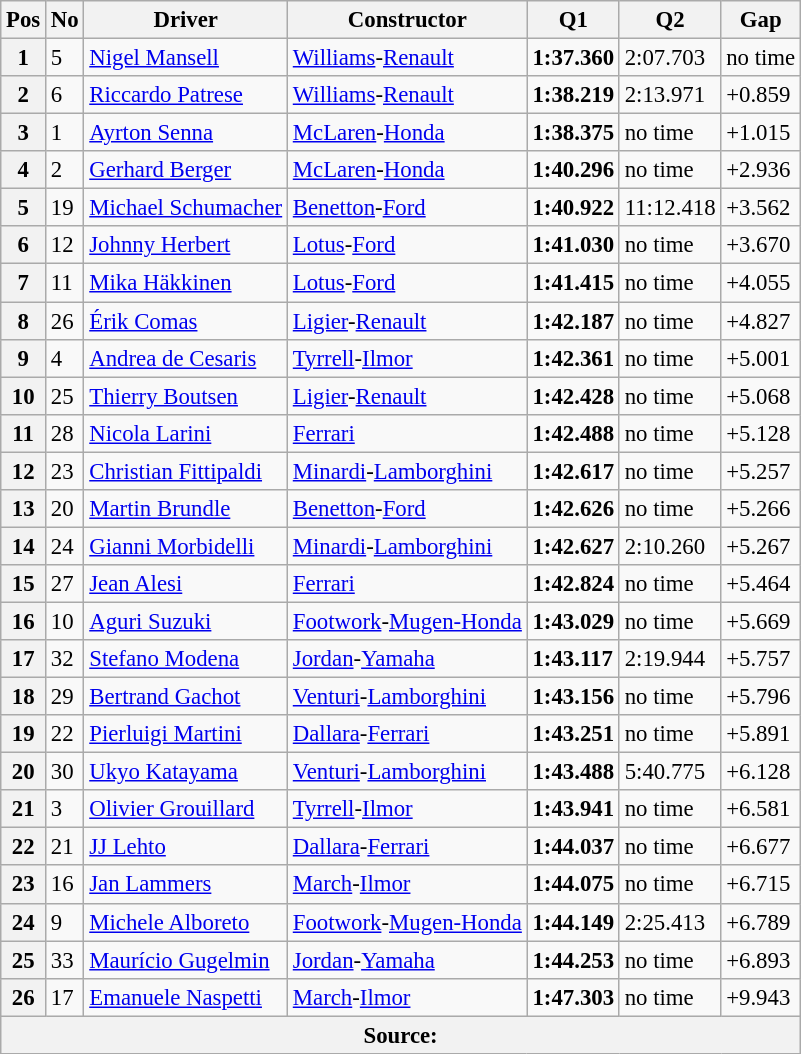<table class="wikitable sortable" style="font-size: 95%;">
<tr>
<th>Pos</th>
<th>No</th>
<th>Driver</th>
<th>Constructor</th>
<th>Q1</th>
<th>Q2</th>
<th>Gap</th>
</tr>
<tr>
<th>1</th>
<td>5</td>
<td> <a href='#'>Nigel Mansell</a></td>
<td><a href='#'>Williams</a>-<a href='#'>Renault</a></td>
<td><strong>1:37.360</strong></td>
<td>2:07.703</td>
<td>no time</td>
</tr>
<tr>
<th>2</th>
<td>6</td>
<td> <a href='#'>Riccardo Patrese</a></td>
<td><a href='#'>Williams</a>-<a href='#'>Renault</a></td>
<td><strong>1:38.219</strong></td>
<td>2:13.971</td>
<td>+0.859</td>
</tr>
<tr>
<th>3</th>
<td>1</td>
<td> <a href='#'>Ayrton Senna</a></td>
<td><a href='#'>McLaren</a>-<a href='#'>Honda</a></td>
<td><strong>1:38.375</strong></td>
<td>no time</td>
<td>+1.015</td>
</tr>
<tr>
<th>4</th>
<td>2</td>
<td> <a href='#'>Gerhard Berger</a></td>
<td><a href='#'>McLaren</a>-<a href='#'>Honda</a></td>
<td><strong>1:40.296</strong></td>
<td>no time</td>
<td>+2.936</td>
</tr>
<tr>
<th>5</th>
<td>19</td>
<td> <a href='#'>Michael Schumacher</a></td>
<td><a href='#'>Benetton</a>-<a href='#'>Ford</a></td>
<td><strong>1:40.922</strong></td>
<td>11:12.418</td>
<td>+3.562</td>
</tr>
<tr>
<th>6</th>
<td>12</td>
<td> <a href='#'>Johnny Herbert</a></td>
<td><a href='#'>Lotus</a>-<a href='#'>Ford</a></td>
<td><strong>1:41.030</strong></td>
<td>no time</td>
<td>+3.670</td>
</tr>
<tr>
<th>7</th>
<td>11</td>
<td> <a href='#'>Mika Häkkinen</a></td>
<td><a href='#'>Lotus</a>-<a href='#'>Ford</a></td>
<td><strong>1:41.415</strong></td>
<td>no time</td>
<td>+4.055</td>
</tr>
<tr>
<th>8</th>
<td>26</td>
<td> <a href='#'>Érik Comas</a></td>
<td><a href='#'>Ligier</a>-<a href='#'>Renault</a></td>
<td><strong>1:42.187</strong></td>
<td>no time</td>
<td>+4.827</td>
</tr>
<tr>
<th>9</th>
<td>4</td>
<td> <a href='#'>Andrea de Cesaris</a></td>
<td><a href='#'>Tyrrell</a>-<a href='#'>Ilmor</a></td>
<td><strong>1:42.361</strong></td>
<td>no time</td>
<td>+5.001</td>
</tr>
<tr>
<th>10</th>
<td>25</td>
<td> <a href='#'>Thierry Boutsen</a></td>
<td><a href='#'>Ligier</a>-<a href='#'>Renault</a></td>
<td><strong>1:42.428</strong></td>
<td>no time</td>
<td>+5.068</td>
</tr>
<tr>
<th>11</th>
<td>28</td>
<td> <a href='#'>Nicola Larini</a></td>
<td><a href='#'>Ferrari</a></td>
<td><strong>1:42.488</strong></td>
<td>no time</td>
<td>+5.128</td>
</tr>
<tr>
<th>12</th>
<td>23</td>
<td> <a href='#'>Christian Fittipaldi</a></td>
<td><a href='#'>Minardi</a>-<a href='#'>Lamborghini</a></td>
<td><strong>1:42.617</strong></td>
<td>no time</td>
<td>+5.257</td>
</tr>
<tr>
<th>13</th>
<td>20</td>
<td> <a href='#'>Martin Brundle</a></td>
<td><a href='#'>Benetton</a>-<a href='#'>Ford</a></td>
<td><strong>1:42.626</strong></td>
<td>no time</td>
<td>+5.266</td>
</tr>
<tr>
<th>14</th>
<td>24</td>
<td> <a href='#'>Gianni Morbidelli</a></td>
<td><a href='#'>Minardi</a>-<a href='#'>Lamborghini</a></td>
<td><strong>1:42.627</strong></td>
<td>2:10.260</td>
<td>+5.267</td>
</tr>
<tr>
<th>15</th>
<td>27</td>
<td> <a href='#'>Jean Alesi</a></td>
<td><a href='#'>Ferrari</a></td>
<td><strong>1:42.824</strong></td>
<td>no time</td>
<td>+5.464</td>
</tr>
<tr>
<th>16</th>
<td>10</td>
<td> <a href='#'>Aguri Suzuki</a></td>
<td><a href='#'>Footwork</a>-<a href='#'>Mugen-Honda</a></td>
<td><strong>1:43.029</strong></td>
<td>no time</td>
<td>+5.669</td>
</tr>
<tr>
<th>17</th>
<td>32</td>
<td> <a href='#'>Stefano Modena</a></td>
<td><a href='#'>Jordan</a>-<a href='#'>Yamaha</a></td>
<td><strong>1:43.117</strong></td>
<td>2:19.944</td>
<td>+5.757</td>
</tr>
<tr>
<th>18</th>
<td>29</td>
<td> <a href='#'>Bertrand Gachot</a></td>
<td><a href='#'>Venturi</a>-<a href='#'>Lamborghini</a></td>
<td><strong>1:43.156</strong></td>
<td>no time</td>
<td>+5.796</td>
</tr>
<tr>
<th>19</th>
<td>22</td>
<td> <a href='#'>Pierluigi Martini</a></td>
<td><a href='#'>Dallara</a>-<a href='#'>Ferrari</a></td>
<td><strong>1:43.251</strong></td>
<td>no time</td>
<td>+5.891</td>
</tr>
<tr>
<th>20</th>
<td>30</td>
<td> <a href='#'>Ukyo Katayama</a></td>
<td><a href='#'>Venturi</a>-<a href='#'>Lamborghini</a></td>
<td><strong>1:43.488</strong></td>
<td>5:40.775</td>
<td>+6.128</td>
</tr>
<tr>
<th>21</th>
<td>3</td>
<td> <a href='#'>Olivier Grouillard</a></td>
<td><a href='#'>Tyrrell</a>-<a href='#'>Ilmor</a></td>
<td><strong>1:43.941</strong></td>
<td>no time</td>
<td>+6.581</td>
</tr>
<tr>
<th>22</th>
<td>21</td>
<td> <a href='#'>JJ Lehto</a></td>
<td><a href='#'>Dallara</a>-<a href='#'>Ferrari</a></td>
<td><strong>1:44.037</strong></td>
<td>no time</td>
<td>+6.677</td>
</tr>
<tr>
<th>23</th>
<td>16</td>
<td> <a href='#'>Jan Lammers</a></td>
<td><a href='#'>March</a>-<a href='#'>Ilmor</a></td>
<td><strong>1:44.075</strong></td>
<td>no time</td>
<td>+6.715</td>
</tr>
<tr>
<th>24</th>
<td>9</td>
<td> <a href='#'>Michele Alboreto</a></td>
<td><a href='#'>Footwork</a>-<a href='#'>Mugen-Honda</a></td>
<td><strong>1:44.149</strong></td>
<td>2:25.413</td>
<td>+6.789</td>
</tr>
<tr>
<th>25</th>
<td>33</td>
<td> <a href='#'>Maurício Gugelmin</a></td>
<td><a href='#'>Jordan</a>-<a href='#'>Yamaha</a></td>
<td><strong>1:44.253</strong></td>
<td>no time</td>
<td>+6.893</td>
</tr>
<tr>
<th>26</th>
<td>17</td>
<td> <a href='#'>Emanuele Naspetti</a></td>
<td><a href='#'>March</a>-<a href='#'>Ilmor</a></td>
<td><strong>1:47.303</strong></td>
<td>no time</td>
<td>+9.943</td>
</tr>
<tr>
<th colspan="8">Source:</th>
</tr>
</table>
